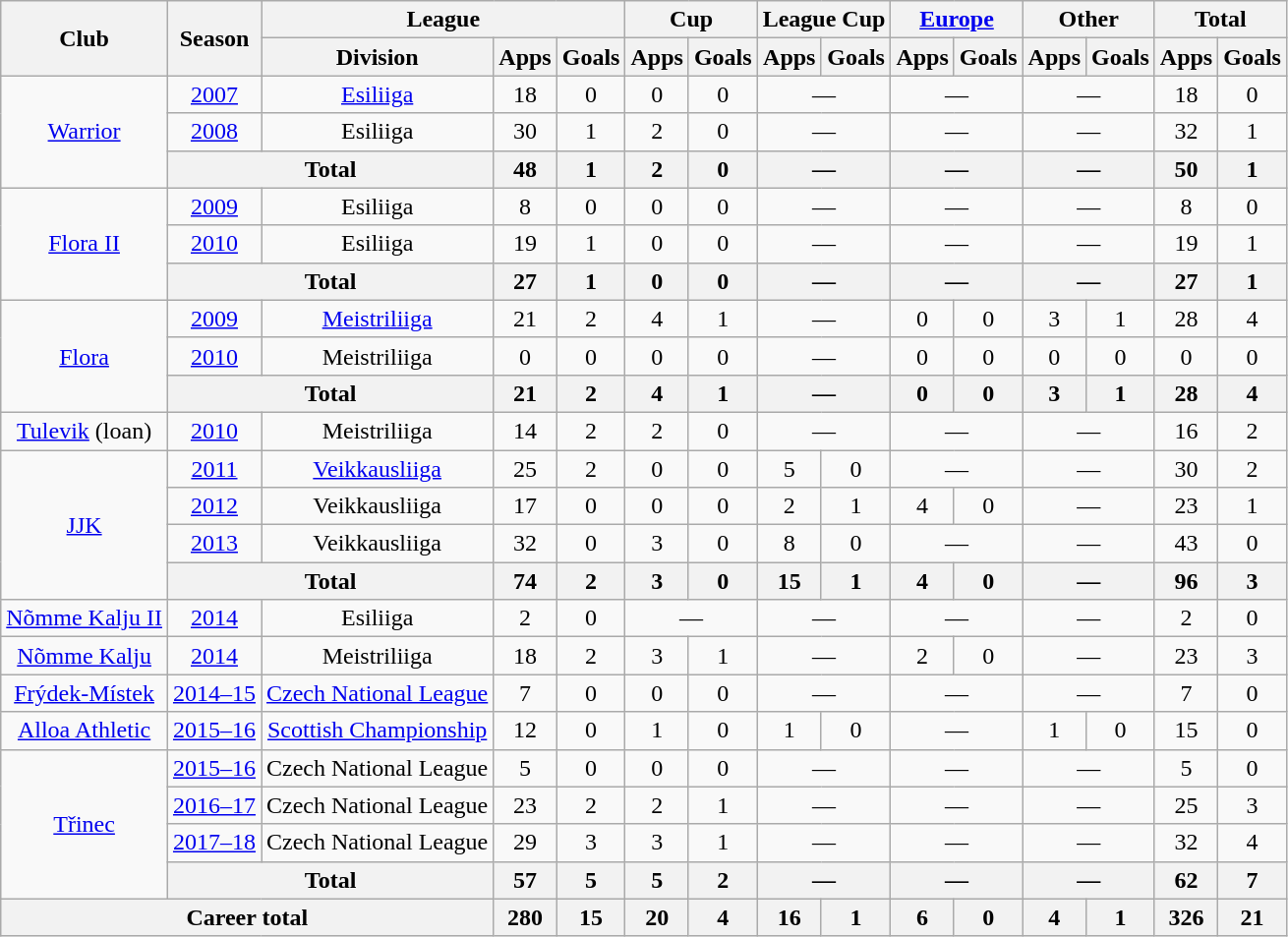<table class=wikitable style="text-align: center;">
<tr>
<th rowspan=2>Club</th>
<th rowspan=2>Season</th>
<th colspan=3>League</th>
<th colspan=2>Cup</th>
<th colspan=2>League Cup</th>
<th colspan=2><a href='#'>Europe</a></th>
<th colspan=2>Other</th>
<th colspan=2>Total</th>
</tr>
<tr>
<th>Division</th>
<th>Apps</th>
<th>Goals</th>
<th>Apps</th>
<th>Goals</th>
<th>Apps</th>
<th>Goals</th>
<th>Apps</th>
<th>Goals</th>
<th>Apps</th>
<th>Goals</th>
<th>Apps</th>
<th>Goals</th>
</tr>
<tr>
<td rowspan=3><a href='#'>Warrior</a></td>
<td><a href='#'>2007</a></td>
<td><a href='#'>Esiliiga</a></td>
<td>18</td>
<td>0</td>
<td>0</td>
<td>0</td>
<td colspan=2>—</td>
<td colspan=2>—</td>
<td colspan=2>—</td>
<td>18</td>
<td>0</td>
</tr>
<tr>
<td><a href='#'>2008</a></td>
<td>Esiliiga</td>
<td>30</td>
<td>1</td>
<td>2</td>
<td>0</td>
<td colspan=2>—</td>
<td colspan=2>—</td>
<td colspan=2>—</td>
<td>32</td>
<td>1</td>
</tr>
<tr>
<th colspan=2>Total</th>
<th>48</th>
<th>1</th>
<th>2</th>
<th>0</th>
<th colspan=2>—</th>
<th colspan=2>—</th>
<th colspan=2>—</th>
<th>50</th>
<th>1</th>
</tr>
<tr>
<td rowspan=3><a href='#'>Flora II</a></td>
<td><a href='#'>2009</a></td>
<td>Esiliiga</td>
<td>8</td>
<td>0</td>
<td>0</td>
<td>0</td>
<td colspan=2>—</td>
<td colspan=2>—</td>
<td colspan=2>—</td>
<td>8</td>
<td>0</td>
</tr>
<tr>
<td><a href='#'>2010</a></td>
<td>Esiliiga</td>
<td>19</td>
<td>1</td>
<td>0</td>
<td>0</td>
<td colspan=2>—</td>
<td colspan=2>—</td>
<td colspan=2>—</td>
<td>19</td>
<td>1</td>
</tr>
<tr>
<th colspan=2>Total</th>
<th>27</th>
<th>1</th>
<th>0</th>
<th>0</th>
<th colspan=2>—</th>
<th colspan=2>—</th>
<th colspan=2>—</th>
<th>27</th>
<th>1</th>
</tr>
<tr>
<td rowspan=3><a href='#'>Flora</a></td>
<td><a href='#'>2009</a></td>
<td><a href='#'>Meistriliiga</a></td>
<td>21</td>
<td>2</td>
<td>4</td>
<td>1</td>
<td colspan=2>—</td>
<td>0</td>
<td>0</td>
<td>3</td>
<td>1</td>
<td>28</td>
<td>4</td>
</tr>
<tr>
<td><a href='#'>2010</a></td>
<td>Meistriliiga</td>
<td>0</td>
<td>0</td>
<td>0</td>
<td>0</td>
<td colspan=2>—</td>
<td>0</td>
<td>0</td>
<td>0</td>
<td>0</td>
<td>0</td>
<td>0</td>
</tr>
<tr>
<th colspan=2>Total</th>
<th>21</th>
<th>2</th>
<th>4</th>
<th>1</th>
<th colspan=2>—</th>
<th>0</th>
<th>0</th>
<th>3</th>
<th>1</th>
<th>28</th>
<th>4</th>
</tr>
<tr>
<td><a href='#'>Tulevik</a> (loan)</td>
<td><a href='#'>2010</a></td>
<td>Meistriliiga</td>
<td>14</td>
<td>2</td>
<td>2</td>
<td>0</td>
<td colspan=2>—</td>
<td colspan=2>—</td>
<td colspan=2>—</td>
<td>16</td>
<td>2</td>
</tr>
<tr>
<td rowspan=4><a href='#'>JJK</a></td>
<td><a href='#'>2011</a></td>
<td><a href='#'>Veikkausliiga</a></td>
<td>25</td>
<td>2</td>
<td>0</td>
<td>0</td>
<td>5</td>
<td>0</td>
<td colspan=2>—</td>
<td colspan=2>—</td>
<td>30</td>
<td>2</td>
</tr>
<tr>
<td><a href='#'>2012</a></td>
<td>Veikkausliiga</td>
<td>17</td>
<td>0</td>
<td>0</td>
<td>0</td>
<td>2</td>
<td>1</td>
<td>4</td>
<td>0</td>
<td colspan=2>—</td>
<td>23</td>
<td>1</td>
</tr>
<tr>
<td><a href='#'>2013</a></td>
<td>Veikkausliiga</td>
<td>32</td>
<td>0</td>
<td>3</td>
<td>0</td>
<td>8</td>
<td>0</td>
<td colspan=2>—</td>
<td colspan=2>—</td>
<td>43</td>
<td>0</td>
</tr>
<tr>
<th colspan=2>Total</th>
<th>74</th>
<th>2</th>
<th>3</th>
<th>0</th>
<th>15</th>
<th>1</th>
<th>4</th>
<th>0</th>
<th colspan=2>—</th>
<th>96</th>
<th>3</th>
</tr>
<tr>
<td><a href='#'>Nõmme Kalju II</a></td>
<td><a href='#'>2014</a></td>
<td>Esiliiga</td>
<td>2</td>
<td>0</td>
<td colspan=2>—</td>
<td colspan=2>—</td>
<td colspan=2>—</td>
<td colspan=2>—</td>
<td>2</td>
<td>0</td>
</tr>
<tr>
<td><a href='#'>Nõmme Kalju</a></td>
<td><a href='#'>2014</a></td>
<td>Meistriliiga</td>
<td>18</td>
<td>2</td>
<td>3</td>
<td>1</td>
<td colspan=2>—</td>
<td>2</td>
<td>0</td>
<td colspan=2>—</td>
<td>23</td>
<td>3</td>
</tr>
<tr>
<td><a href='#'>Frýdek-Místek</a></td>
<td><a href='#'>2014–15</a></td>
<td><a href='#'>Czech National League</a></td>
<td>7</td>
<td>0</td>
<td>0</td>
<td>0</td>
<td colspan=2>—</td>
<td colspan=2>—</td>
<td colspan=2>—</td>
<td>7</td>
<td>0</td>
</tr>
<tr>
<td><a href='#'>Alloa Athletic</a></td>
<td><a href='#'>2015–16</a></td>
<td><a href='#'>Scottish Championship</a></td>
<td>12</td>
<td>0</td>
<td>1</td>
<td>0</td>
<td>1</td>
<td>0</td>
<td colspan=2>—</td>
<td>1</td>
<td>0</td>
<td>15</td>
<td>0</td>
</tr>
<tr>
<td rowspan=4><a href='#'>Třinec</a></td>
<td><a href='#'>2015–16</a></td>
<td>Czech National League</td>
<td>5</td>
<td>0</td>
<td>0</td>
<td>0</td>
<td colspan=2>—</td>
<td colspan=2>—</td>
<td colspan=2>—</td>
<td>5</td>
<td>0</td>
</tr>
<tr>
<td><a href='#'>2016–17</a></td>
<td>Czech National League</td>
<td>23</td>
<td>2</td>
<td>2</td>
<td>1</td>
<td colspan=2>—</td>
<td colspan=2>—</td>
<td colspan=2>—</td>
<td>25</td>
<td>3</td>
</tr>
<tr>
<td><a href='#'>2017–18</a></td>
<td>Czech National League</td>
<td>29</td>
<td>3</td>
<td>3</td>
<td>1</td>
<td colspan=2>—</td>
<td colspan=2>—</td>
<td colspan=2>—</td>
<td>32</td>
<td>4</td>
</tr>
<tr>
<th colspan=2>Total</th>
<th>57</th>
<th>5</th>
<th>5</th>
<th>2</th>
<th colspan=2>—</th>
<th colspan=2>—</th>
<th colspan=2>—</th>
<th>62</th>
<th>7</th>
</tr>
<tr>
<th colspan=3>Career total</th>
<th>280</th>
<th>15</th>
<th>20</th>
<th>4</th>
<th>16</th>
<th>1</th>
<th>6</th>
<th>0</th>
<th>4</th>
<th>1</th>
<th>326</th>
<th>21</th>
</tr>
</table>
